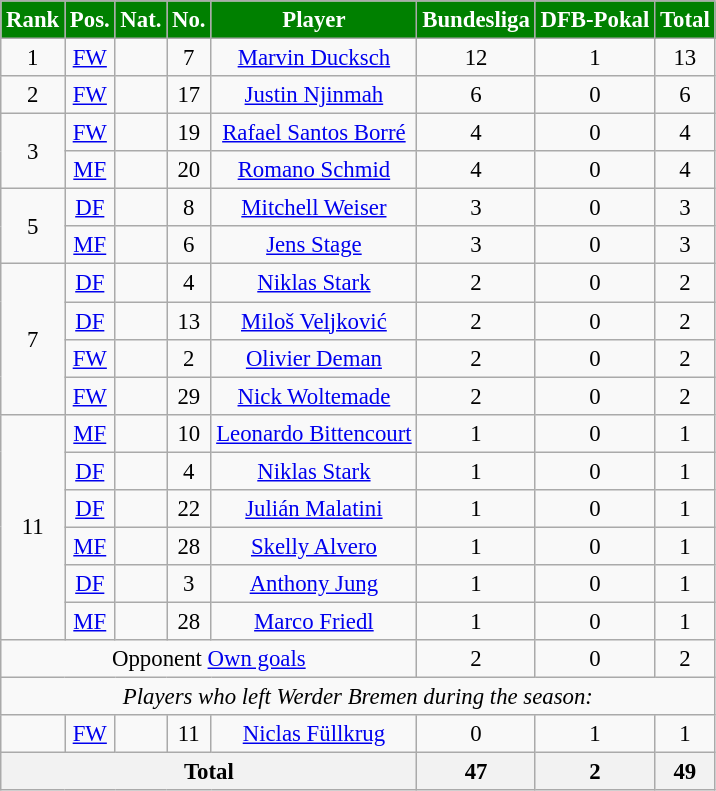<table class="wikitable" style="font-size: 95%; text-align: center">
<tr>
<th style="background:#008000; color:white; text-align:center;"!width=80>Rank</th>
<th style="background:#008000; color:white; text-align:center;"!width=80>Pos.</th>
<th style="background:#008000; color:white; text-align:center;"!width=80>Nat.</th>
<th style="background:#008000; color:white; text-align:center;"!width=80>No.</th>
<th style="background:#008000; color:white; text-align:center;"!width=150>Player</th>
<th style="background:#008000; color:white; text-align:center;"!width=150>Bundesliga</th>
<th style="background:#008000; color:white; text-align:center;"!width=150>DFB-Pokal</th>
<th style="background:#008000; color:white; text-align:center;"!width=80>Total</th>
</tr>
<tr>
<td>1</td>
<td><a href='#'>FW</a></td>
<td></td>
<td>7</td>
<td><a href='#'>Marvin Ducksch</a></td>
<td>12</td>
<td>1</td>
<td>13</td>
</tr>
<tr>
<td rowspan=1>2</td>
<td><a href='#'>FW</a></td>
<td></td>
<td>17</td>
<td><a href='#'>Justin Njinmah</a></td>
<td>6</td>
<td>0</td>
<td>6</td>
</tr>
<tr>
<td rowspan=2>3</td>
<td><a href='#'>FW</a></td>
<td></td>
<td>19</td>
<td><a href='#'>Rafael Santos Borré</a></td>
<td>4</td>
<td>0</td>
<td>4</td>
</tr>
<tr>
<td><a href='#'>MF</a></td>
<td></td>
<td>20</td>
<td><a href='#'>Romano Schmid</a></td>
<td>4</td>
<td>0</td>
<td>4</td>
</tr>
<tr>
<td rowspan=2>5</td>
<td><a href='#'>DF</a></td>
<td></td>
<td>8</td>
<td><a href='#'>Mitchell Weiser</a></td>
<td>3</td>
<td>0</td>
<td>3</td>
</tr>
<tr>
<td><a href='#'>MF</a></td>
<td></td>
<td>6</td>
<td><a href='#'>Jens Stage</a></td>
<td>3</td>
<td>0</td>
<td>3</td>
</tr>
<tr>
<td rowspan=4>7</td>
<td><a href='#'>DF</a></td>
<td></td>
<td>4</td>
<td><a href='#'>Niklas Stark</a></td>
<td>2</td>
<td>0</td>
<td>2</td>
</tr>
<tr>
<td><a href='#'>DF</a></td>
<td></td>
<td>13</td>
<td><a href='#'>Miloš Veljković</a></td>
<td>2</td>
<td>0</td>
<td>2</td>
</tr>
<tr>
<td><a href='#'>FW</a></td>
<td></td>
<td>2</td>
<td><a href='#'>Olivier Deman</a></td>
<td>2</td>
<td>0</td>
<td>2</td>
</tr>
<tr>
<td><a href='#'>FW</a></td>
<td></td>
<td>29</td>
<td><a href='#'>Nick Woltemade</a></td>
<td>2</td>
<td>0</td>
<td>2</td>
</tr>
<tr>
<td rowspan=6>11</td>
<td><a href='#'>MF</a></td>
<td></td>
<td>10</td>
<td><a href='#'>Leonardo Bittencourt</a></td>
<td>1</td>
<td>0</td>
<td>1</td>
</tr>
<tr>
<td><a href='#'>DF</a></td>
<td></td>
<td>4</td>
<td><a href='#'>Niklas Stark</a></td>
<td>1</td>
<td>0</td>
<td>1</td>
</tr>
<tr>
<td><a href='#'>DF</a></td>
<td></td>
<td>22</td>
<td><a href='#'>Julián Malatini</a></td>
<td>1</td>
<td>0</td>
<td>1</td>
</tr>
<tr>
<td><a href='#'>MF</a></td>
<td></td>
<td>28</td>
<td><a href='#'>Skelly Alvero</a></td>
<td>1</td>
<td>0</td>
<td>1</td>
</tr>
<tr>
<td><a href='#'>DF</a></td>
<td></td>
<td>3</td>
<td><a href='#'>Anthony Jung</a></td>
<td>1</td>
<td>0</td>
<td>1</td>
</tr>
<tr>
<td><a href='#'>MF</a></td>
<td></td>
<td>28</td>
<td><a href='#'>Marco Friedl</a></td>
<td>1</td>
<td>0</td>
<td>1</td>
</tr>
<tr>
<td colspan=5>Opponent <a href='#'>Own goals</a></td>
<td>2</td>
<td>0</td>
<td>2</td>
</tr>
<tr>
<td colspan="14"><em>Players who left Werder Bremen during the season:</em></td>
</tr>
<tr>
<td></td>
<td><a href='#'>FW</a></td>
<td></td>
<td>11</td>
<td><a href='#'>Niclas Füllkrug</a></td>
<td>0</td>
<td>1</td>
<td>1</td>
</tr>
<tr>
<th colspan=5>Total</th>
<th>47</th>
<th>2</th>
<th>49</th>
</tr>
</table>
